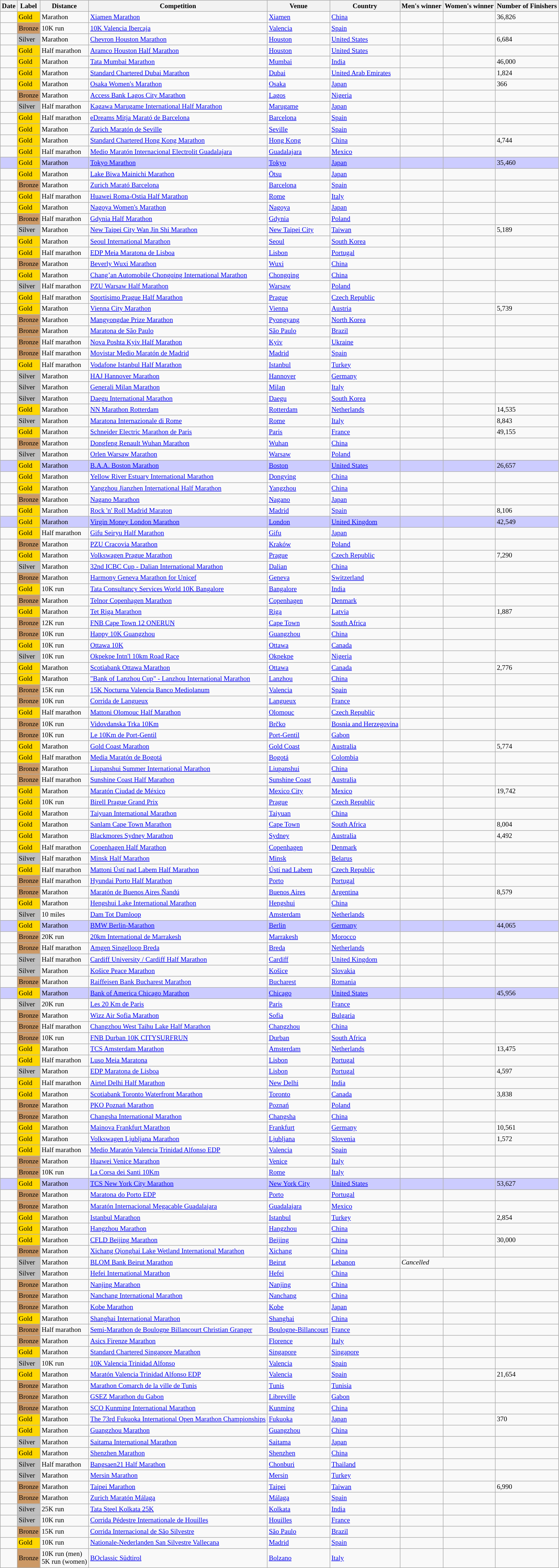<table class="wikitable sortable" style="font-size:80%">
<tr>
<th>Date</th>
<th>Label</th>
<th>Distance</th>
<th>Competition</th>
<th>Venue</th>
<th>Country</th>
<th>Men's winner</th>
<th>Women's winner</th>
<th>Number of Finishers</th>
</tr>
<tr>
<td></td>
<td bgcolor=gold>Gold</td>
<td>Marathon</td>
<td><a href='#'>Xiamen Marathon</a></td>
<td><a href='#'>Xiamen</a></td>
<td><a href='#'>China</a></td>
<td></td>
<td></td>
<td>36,826</td>
</tr>
<tr>
<td></td>
<td bgcolor=cc9966>Bronze</td>
<td>10K run</td>
<td><a href='#'>10K Valencia Ibercaja</a></td>
<td><a href='#'>Valencia</a></td>
<td><a href='#'>Spain</a></td>
<td></td>
<td></td>
<td></td>
</tr>
<tr>
<td></td>
<td bgcolor=silver>Silver</td>
<td>Marathon</td>
<td><a href='#'>Chevron Houston Marathon</a></td>
<td><a href='#'>Houston</a></td>
<td><a href='#'>United States</a></td>
<td></td>
<td></td>
<td>6,684</td>
</tr>
<tr>
<td></td>
<td bgcolor=gold>Gold</td>
<td>Half marathon</td>
<td><a href='#'>Aramco Houston Half Marathon</a></td>
<td><a href='#'>Houston</a></td>
<td><a href='#'>United States</a></td>
<td></td>
<td></td>
<td></td>
</tr>
<tr>
<td></td>
<td bgcolor=gold>Gold</td>
<td>Marathon</td>
<td><a href='#'>Tata Mumbai Marathon</a></td>
<td><a href='#'>Mumbai</a></td>
<td><a href='#'>India</a></td>
<td></td>
<td></td>
<td>46,000</td>
</tr>
<tr>
<td></td>
<td bgcolor=gold>Gold</td>
<td>Marathon</td>
<td><a href='#'>Standard Chartered Dubai Marathon</a></td>
<td><a href='#'>Dubai</a></td>
<td><a href='#'>United Arab Emirates</a></td>
<td></td>
<td></td>
<td>1,824</td>
</tr>
<tr>
<td></td>
<td bgcolor=gold>Gold</td>
<td>Marathon</td>
<td><a href='#'>Osaka Women's Marathon</a></td>
<td><a href='#'>Osaka</a></td>
<td><a href='#'>Japan</a></td>
<td></td>
<td></td>
<td>366</td>
</tr>
<tr>
<td></td>
<td bgcolor=cc9966>Bronze</td>
<td>Marathon</td>
<td><a href='#'>Access Bank Lagos City Marathon</a></td>
<td><a href='#'>Lagos</a></td>
<td><a href='#'>Nigeria</a></td>
<td></td>
<td></td>
<td></td>
</tr>
<tr>
<td></td>
<td bgcolor=silver>Silver</td>
<td>Half marathon</td>
<td><a href='#'>Kagawa Marugame International Half Marathon</a></td>
<td><a href='#'>Marugame</a></td>
<td><a href='#'>Japan</a></td>
<td></td>
<td></td>
<td></td>
</tr>
<tr>
<td></td>
<td bgcolor=gold>Gold</td>
<td>Half marathon</td>
<td><a href='#'>eDreams Mitja Marató de Barcelona</a></td>
<td><a href='#'>Barcelona</a></td>
<td><a href='#'>Spain</a></td>
<td></td>
<td></td>
<td></td>
</tr>
<tr>
<td></td>
<td bgcolor=gold>Gold</td>
<td>Marathon</td>
<td><a href='#'>Zurich Maratón de Seville</a></td>
<td><a href='#'>Seville</a></td>
<td><a href='#'>Spain</a></td>
<td></td>
<td></td>
<td></td>
</tr>
<tr>
<td></td>
<td bgcolor=gold>Gold</td>
<td>Marathon</td>
<td><a href='#'>Standard Chartered Hong Kong Marathon</a></td>
<td><a href='#'>Hong Kong</a></td>
<td><a href='#'>China</a></td>
<td></td>
<td></td>
<td>4,744</td>
</tr>
<tr>
<td></td>
<td bgcolor=gold>Gold</td>
<td>Half marathon</td>
<td><a href='#'>Medio Maratón Internacional Electrolit Guadalajara</a></td>
<td><a href='#'>Guadalajara</a></td>
<td><a href='#'>Mexico</a></td>
<td></td>
<td></td>
<td></td>
</tr>
<tr bgcolor=#ccccff>
<td></td>
<td bgcolor=gold>Gold</td>
<td>Marathon</td>
<td><a href='#'>Tokyo Marathon</a></td>
<td><a href='#'>Tokyo</a></td>
<td><a href='#'>Japan</a></td>
<td></td>
<td></td>
<td>35,460</td>
</tr>
<tr>
<td></td>
<td bgcolor=gold>Gold</td>
<td>Marathon</td>
<td><a href='#'>Lake Biwa Mainichi Marathon</a></td>
<td><a href='#'>Ōtsu</a></td>
<td><a href='#'>Japan</a></td>
<td></td>
<td></td>
<td></td>
</tr>
<tr>
<td></td>
<td bgcolor=cc9966>Bronze</td>
<td>Marathon</td>
<td><a href='#'>Zurich Marató Barcelona</a></td>
<td><a href='#'>Barcelona</a></td>
<td><a href='#'>Spain</a></td>
<td></td>
<td></td>
<td></td>
</tr>
<tr>
<td></td>
<td bgcolor=gold>Gold</td>
<td>Half marathon</td>
<td><a href='#'>Huawei Roma-Ostia Half Marathon</a></td>
<td><a href='#'>Rome</a></td>
<td><a href='#'>Italy</a></td>
<td></td>
<td></td>
<td></td>
</tr>
<tr>
<td></td>
<td bgcolor=gold>Gold</td>
<td>Marathon</td>
<td><a href='#'>Nagoya Women's Marathon</a></td>
<td><a href='#'>Nagoya</a></td>
<td><a href='#'>Japan</a></td>
<td></td>
<td></td>
<td></td>
</tr>
<tr>
<td></td>
<td bgcolor=cc9966>Bronze</td>
<td>Half marathon</td>
<td><a href='#'>Gdynia Half Marathon</a></td>
<td><a href='#'>Gdynia</a></td>
<td><a href='#'>Poland</a></td>
<td></td>
<td></td>
<td></td>
</tr>
<tr>
<td></td>
<td bgcolor=silver>Silver</td>
<td>Marathon</td>
<td><a href='#'>New Taipei City Wan Jin Shi Marathon</a></td>
<td><a href='#'>New Taipei City</a></td>
<td><a href='#'>Taiwan</a></td>
<td></td>
<td></td>
<td>5,189</td>
</tr>
<tr>
<td></td>
<td bgcolor=gold>Gold</td>
<td>Marathon</td>
<td><a href='#'>Seoul International Marathon</a></td>
<td><a href='#'>Seoul</a></td>
<td><a href='#'>South Korea</a></td>
<td></td>
<td></td>
<td></td>
</tr>
<tr>
<td></td>
<td bgcolor=gold>Gold</td>
<td>Half marathon</td>
<td><a href='#'>EDP Meia Maratona de Lisboa</a></td>
<td><a href='#'>Lisbon</a></td>
<td><a href='#'>Portugal</a></td>
<td></td>
<td></td>
<td></td>
</tr>
<tr>
<td></td>
<td bgcolor=cc9966>Bronze</td>
<td>Marathon</td>
<td><a href='#'>Beverly Wuxi Marathon</a></td>
<td><a href='#'>Wuxi</a></td>
<td><a href='#'>China</a></td>
<td></td>
<td></td>
<td></td>
</tr>
<tr>
<td></td>
<td bgcolor=gold>Gold</td>
<td>Marathon</td>
<td><a href='#'>Chang’an Automobile Chongqing International Marathon</a></td>
<td><a href='#'>Chongqing</a></td>
<td><a href='#'>China</a></td>
<td></td>
<td></td>
<td></td>
</tr>
<tr>
<td></td>
<td bgcolor=silver>Silver</td>
<td>Half marathon</td>
<td><a href='#'>PZU Warsaw Half Marathon</a></td>
<td><a href='#'>Warsaw</a></td>
<td><a href='#'>Poland</a></td>
<td></td>
<td></td>
<td></td>
</tr>
<tr>
<td></td>
<td bgcolor=gold>Gold</td>
<td>Half marathon</td>
<td><a href='#'>Sportisimo Prague Half Marathon</a></td>
<td><a href='#'>Prague</a></td>
<td><a href='#'>Czech Republic</a></td>
<td></td>
<td></td>
<td></td>
</tr>
<tr>
<td></td>
<td bgcolor=gold>Gold</td>
<td>Marathon</td>
<td><a href='#'>Vienna City Marathon</a></td>
<td><a href='#'>Vienna</a></td>
<td><a href='#'>Austria</a></td>
<td></td>
<td></td>
<td>5,739</td>
</tr>
<tr>
<td></td>
<td bgcolor=cc9966>Bronze</td>
<td>Marathon</td>
<td><a href='#'>Mangyongdae Prize Marathon</a></td>
<td><a href='#'>Pyongyang</a></td>
<td><a href='#'>North Korea</a></td>
<td></td>
<td></td>
<td></td>
</tr>
<tr>
<td></td>
<td bgcolor=cc9966>Bronze</td>
<td>Marathon</td>
<td><a href='#'>Maratona de São Paulo</a></td>
<td><a href='#'>São Paulo</a></td>
<td><a href='#'>Brazil</a></td>
<td></td>
<td></td>
<td></td>
</tr>
<tr>
<td></td>
<td bgcolor=cc9966>Bronze</td>
<td>Half marathon</td>
<td><a href='#'>Nova Poshta Kyiv Half Marathon</a></td>
<td><a href='#'>Kyiv</a></td>
<td><a href='#'>Ukraine</a></td>
<td></td>
<td></td>
<td></td>
</tr>
<tr>
<td></td>
<td bgcolor=cc9966>Bronze</td>
<td>Half marathon</td>
<td><a href='#'>Movistar Medio Maratón de Madrid</a></td>
<td><a href='#'>Madrid</a></td>
<td><a href='#'>Spain</a></td>
<td></td>
<td></td>
<td></td>
</tr>
<tr>
<td></td>
<td bgcolor=gold>Gold</td>
<td>Half marathon</td>
<td><a href='#'>Vodafone Istanbul Half Marathon</a></td>
<td><a href='#'>Istanbul</a></td>
<td><a href='#'>Turkey</a></td>
<td></td>
<td></td>
<td></td>
</tr>
<tr>
<td></td>
<td bgcolor=silver>Silver</td>
<td>Marathon</td>
<td><a href='#'>HAJ Hannover Marathon</a></td>
<td><a href='#'>Hannover</a></td>
<td><a href='#'>Germany</a></td>
<td></td>
<td></td>
<td></td>
</tr>
<tr>
<td></td>
<td bgcolor=silver>Silver</td>
<td>Marathon</td>
<td><a href='#'>Generali Milan Marathon</a></td>
<td><a href='#'>Milan</a></td>
<td><a href='#'>Italy</a></td>
<td></td>
<td></td>
<td></td>
</tr>
<tr>
<td></td>
<td bgcolor=silver>Silver</td>
<td>Marathon</td>
<td><a href='#'>Daegu International Marathon</a></td>
<td><a href='#'>Daegu</a></td>
<td><a href='#'>South Korea</a></td>
<td></td>
<td></td>
<td></td>
</tr>
<tr>
<td></td>
<td bgcolor=gold>Gold</td>
<td>Marathon</td>
<td><a href='#'>NN Marathon Rotterdam</a></td>
<td><a href='#'>Rotterdam</a></td>
<td><a href='#'>Netherlands</a></td>
<td></td>
<td></td>
<td>14,535</td>
</tr>
<tr>
<td></td>
<td bgcolor=silver>Silver</td>
<td>Marathon</td>
<td><a href='#'>Maratona Internazionale di Rome</a></td>
<td><a href='#'>Rome</a></td>
<td><a href='#'>Italy</a></td>
<td></td>
<td></td>
<td>8,843</td>
</tr>
<tr>
<td></td>
<td bgcolor=gold>Gold</td>
<td>Marathon</td>
<td><a href='#'>Schneider Electric Marathon de Paris</a></td>
<td><a href='#'>Paris</a></td>
<td><a href='#'>France</a></td>
<td></td>
<td></td>
<td>49,155</td>
</tr>
<tr>
<td></td>
<td bgcolor=cc9966>Bronze</td>
<td>Marathon</td>
<td><a href='#'>Dongfeng Renault Wuhan Marathon</a></td>
<td><a href='#'>Wuhan</a></td>
<td><a href='#'>China</a></td>
<td></td>
<td></td>
<td></td>
</tr>
<tr>
<td></td>
<td bgcolor=silver>Silver</td>
<td>Marathon</td>
<td><a href='#'>Orlen Warsaw Marathon</a></td>
<td><a href='#'>Warsaw</a></td>
<td><a href='#'>Poland</a></td>
<td></td>
<td></td>
<td></td>
</tr>
<tr bgcolor=#ccccff>
<td></td>
<td bgcolor=gold>Gold</td>
<td>Marathon</td>
<td><a href='#'>B.A.A. Boston Marathon</a></td>
<td><a href='#'>Boston</a></td>
<td><a href='#'>United States</a></td>
<td></td>
<td></td>
<td>26,657</td>
</tr>
<tr>
<td></td>
<td bgcolor=gold>Gold</td>
<td>Marathon</td>
<td><a href='#'>Yellow River Estuary International Marathon</a></td>
<td><a href='#'>Dongying</a></td>
<td><a href='#'>China</a></td>
<td></td>
<td></td>
<td></td>
</tr>
<tr>
<td></td>
<td bgcolor=gold>Gold</td>
<td>Marathon</td>
<td><a href='#'>Yangzhou Jianzhen International Half Marathon</a></td>
<td><a href='#'>Yangzhou</a></td>
<td><a href='#'>China</a></td>
<td></td>
<td></td>
<td></td>
</tr>
<tr>
<td></td>
<td bgcolor=cc9966>Bronze</td>
<td>Marathon</td>
<td><a href='#'>Nagano Marathon</a></td>
<td><a href='#'>Nagano</a></td>
<td><a href='#'>Japan</a></td>
<td></td>
<td></td>
<td></td>
</tr>
<tr>
<td></td>
<td bgcolor=gold>Gold</td>
<td>Marathon</td>
<td><a href='#'>Rock 'n' Roll Madrid Maraton</a></td>
<td><a href='#'>Madrid</a></td>
<td><a href='#'>Spain</a></td>
<td></td>
<td></td>
<td>8,106</td>
</tr>
<tr bgcolor=#ccccff>
<td></td>
<td bgcolor=gold>Gold</td>
<td>Marathon</td>
<td><a href='#'>Virgin Money London Marathon</a></td>
<td><a href='#'>London</a></td>
<td><a href='#'>United Kingdom</a></td>
<td></td>
<td></td>
<td>42,549</td>
</tr>
<tr>
<td></td>
<td bgcolor=gold>Gold</td>
<td>Half marathon</td>
<td><a href='#'>Gifu Seiryu Half Marathon</a></td>
<td><a href='#'>Gifu</a></td>
<td><a href='#'>Japan</a></td>
<td></td>
<td></td>
<td></td>
</tr>
<tr>
<td></td>
<td bgcolor=cc9966>Bronze</td>
<td>Marathon</td>
<td><a href='#'>PZU Cracovia Marathon</a></td>
<td><a href='#'>Kraków</a></td>
<td><a href='#'>Poland</a></td>
<td></td>
<td></td>
<td></td>
</tr>
<tr>
<td></td>
<td bgcolor=gold>Gold</td>
<td>Marathon</td>
<td><a href='#'>Volkswagen Prague Marathon</a></td>
<td><a href='#'>Prague</a></td>
<td><a href='#'>Czech Republic</a></td>
<td></td>
<td></td>
<td>7,290</td>
</tr>
<tr>
<td></td>
<td bgcolor=silver>Silver</td>
<td>Marathon</td>
<td><a href='#'>32nd ICBC Cup - Dalian International Marathon</a></td>
<td><a href='#'>Dalian</a></td>
<td><a href='#'>China</a></td>
<td></td>
<td></td>
<td></td>
</tr>
<tr>
<td></td>
<td bgcolor=cc9966>Bronze</td>
<td>Marathon</td>
<td><a href='#'>Harmony Geneva Marathon for Unicef</a></td>
<td><a href='#'>Geneva</a></td>
<td><a href='#'>Switzerland</a></td>
<td></td>
<td></td>
<td></td>
</tr>
<tr>
<td></td>
<td bgcolor=gold>Gold</td>
<td>10K run</td>
<td><a href='#'>Tata Consultancy Services World 10K Bangalore</a></td>
<td><a href='#'>Bangalore</a></td>
<td><a href='#'>India</a></td>
<td></td>
<td></td>
<td></td>
</tr>
<tr>
<td></td>
<td bgcolor=cc9966>Bronze</td>
<td>Marathon</td>
<td><a href='#'>Telnor Copenhagen Marathon</a></td>
<td><a href='#'>Copenhagen</a></td>
<td><a href='#'>Denmark</a></td>
<td></td>
<td></td>
<td></td>
</tr>
<tr>
<td></td>
<td bgcolor=gold>Gold</td>
<td>Marathon</td>
<td><a href='#'>Tet Riga Marathon</a></td>
<td><a href='#'>Riga</a></td>
<td><a href='#'>Latvia</a></td>
<td></td>
<td></td>
<td>1,887</td>
</tr>
<tr>
<td></td>
<td bgcolor=cc9966>Bronze</td>
<td>12K run</td>
<td><a href='#'>FNB Cape Town 12 ONERUN</a></td>
<td><a href='#'>Cape Town</a></td>
<td><a href='#'>South Africa</a></td>
<td></td>
<td></td>
<td></td>
</tr>
<tr>
<td></td>
<td bgcolor=cc9966>Bronze</td>
<td>10K run</td>
<td><a href='#'>Happy 10K Guangzhou</a></td>
<td><a href='#'>Guangzhou</a></td>
<td><a href='#'>China</a></td>
<td></td>
<td></td>
<td></td>
</tr>
<tr>
<td></td>
<td bgcolor=gold>Gold</td>
<td>10K run</td>
<td><a href='#'>Ottawa 10K</a></td>
<td><a href='#'>Ottawa</a></td>
<td><a href='#'>Canada</a></td>
<td></td>
<td></td>
<td></td>
</tr>
<tr>
<td></td>
<td bgcolor=silver>Silver</td>
<td>10K run</td>
<td><a href='#'>Okpekpe Intn'l 10km Road Race</a></td>
<td><a href='#'>Okpekpe</a></td>
<td><a href='#'>Nigeria</a></td>
<td></td>
<td></td>
<td></td>
</tr>
<tr>
<td></td>
<td bgcolor=gold>Gold</td>
<td>Marathon</td>
<td><a href='#'>Scotiabank Ottawa Marathon</a></td>
<td><a href='#'>Ottawa</a></td>
<td><a href='#'>Canada</a></td>
<td></td>
<td></td>
<td>2,776</td>
</tr>
<tr>
<td></td>
<td bgcolor=gold>Gold</td>
<td>Marathon</td>
<td><a href='#'>"Bank of Lanzhou Cup" - Lanzhou International Marathon</a></td>
<td><a href='#'>Lanzhou</a></td>
<td><a href='#'>China</a></td>
<td></td>
<td></td>
<td></td>
</tr>
<tr>
<td></td>
<td bgcolor=cc9966>Bronze</td>
<td>15K run</td>
<td><a href='#'>15K Nocturna Valencia Banco Mediolanum</a></td>
<td><a href='#'>Valencia</a></td>
<td><a href='#'>Spain</a></td>
<td></td>
<td></td>
<td></td>
</tr>
<tr>
<td></td>
<td bgcolor=cc9966>Bronze</td>
<td>10K run</td>
<td><a href='#'>Corrida de Langueux</a></td>
<td><a href='#'>Langueux</a></td>
<td><a href='#'>France</a></td>
<td></td>
<td></td>
<td></td>
</tr>
<tr>
<td></td>
<td bgcolor=gold>Gold</td>
<td>Half marathon</td>
<td><a href='#'>Mattoni Olomouc Half Marathon</a></td>
<td><a href='#'>Olomouc</a></td>
<td><a href='#'>Czech Republic</a></td>
<td></td>
<td></td>
<td></td>
</tr>
<tr>
<td></td>
<td bgcolor=cc9966>Bronze</td>
<td>10K run</td>
<td><a href='#'>Vidovdanska Trka 10Km</a></td>
<td><a href='#'>Brčko</a></td>
<td><a href='#'>Bosnia and Herzegovina</a></td>
<td></td>
<td></td>
<td></td>
</tr>
<tr>
<td></td>
<td bgcolor=cc9966>Bronze</td>
<td>10K run</td>
<td><a href='#'>Le 10Km de Port-Gentil</a></td>
<td><a href='#'>Port-Gentil</a></td>
<td><a href='#'>Gabon</a></td>
<td></td>
<td></td>
<td></td>
</tr>
<tr>
<td></td>
<td bgcolor=gold>Gold</td>
<td>Marathon</td>
<td><a href='#'>Gold Coast Marathon</a></td>
<td><a href='#'>Gold Coast</a></td>
<td><a href='#'>Australia</a></td>
<td></td>
<td></td>
<td>5,774</td>
</tr>
<tr>
<td></td>
<td bgcolor=gold>Gold</td>
<td>Half marathon</td>
<td><a href='#'>Media Maratón de Bogotá</a></td>
<td><a href='#'>Bogotá</a></td>
<td><a href='#'>Colombia</a></td>
<td></td>
<td></td>
<td></td>
</tr>
<tr>
<td></td>
<td bgcolor=cc9966>Bronze</td>
<td>Marathon</td>
<td><a href='#'>Liupanshui Summer International Marathon</a></td>
<td><a href='#'>Liupanshui</a></td>
<td><a href='#'>China</a></td>
<td></td>
<td></td>
<td></td>
</tr>
<tr>
<td></td>
<td bgcolor=cc9966>Bronze</td>
<td>Half marathon</td>
<td><a href='#'>Sunshine Coast Half Marathon</a></td>
<td><a href='#'>Sunshine Coast</a></td>
<td><a href='#'>Australia</a></td>
<td></td>
<td></td>
<td></td>
</tr>
<tr>
<td></td>
<td bgcolor=gold>Gold</td>
<td>Marathon</td>
<td><a href='#'>Maratón Ciudad de México</a></td>
<td><a href='#'>Mexico City</a></td>
<td><a href='#'>Mexico</a></td>
<td></td>
<td></td>
<td>19,742</td>
</tr>
<tr>
<td></td>
<td bgcolor=gold>Gold</td>
<td>10K run</td>
<td><a href='#'>Birell Prague Grand Prix</a></td>
<td><a href='#'>Prague</a></td>
<td><a href='#'>Czech Republic</a></td>
<td></td>
<td></td>
<td></td>
</tr>
<tr>
<td></td>
<td bgcolor=gold>Gold</td>
<td>Marathon</td>
<td><a href='#'>Taiyuan International Marathon</a></td>
<td><a href='#'>Taiyuan</a></td>
<td><a href='#'>China</a></td>
<td></td>
<td></td>
<td></td>
</tr>
<tr>
<td></td>
<td bgcolor=gold>Gold</td>
<td>Marathon</td>
<td><a href='#'>Sanlam Cape Town Marathon</a></td>
<td><a href='#'>Cape Town</a></td>
<td><a href='#'>South Africa</a></td>
<td></td>
<td></td>
<td>8,004</td>
</tr>
<tr>
<td></td>
<td bgcolor=gold>Gold</td>
<td>Marathon</td>
<td><a href='#'>Blackmores Sydney Marathon</a></td>
<td><a href='#'>Sydney</a></td>
<td><a href='#'>Australia</a></td>
<td></td>
<td></td>
<td>4,492</td>
</tr>
<tr>
<td></td>
<td bgcolor=gold>Gold</td>
<td>Half marathon</td>
<td><a href='#'>Copenhagen Half Marathon</a></td>
<td><a href='#'>Copenhagen</a></td>
<td><a href='#'>Denmark</a></td>
<td></td>
<td></td>
<td></td>
</tr>
<tr>
<td></td>
<td bgcolor=silver>Silver</td>
<td>Half marathon</td>
<td><a href='#'>Minsk Half Marathon</a></td>
<td><a href='#'>Minsk</a></td>
<td><a href='#'>Belarus</a></td>
<td></td>
<td></td>
<td></td>
</tr>
<tr>
<td></td>
<td bgcolor=gold>Gold</td>
<td>Half marathon</td>
<td><a href='#'>Mattoni Ústí nad Labem Half Marathon</a></td>
<td><a href='#'>Ústí nad Labem</a></td>
<td><a href='#'>Czech Republic</a></td>
<td></td>
<td></td>
<td></td>
</tr>
<tr>
<td></td>
<td bgcolor=cc9966>Bronze</td>
<td>Half marathon</td>
<td><a href='#'>Hyundai Porto Half Marathon</a></td>
<td><a href='#'>Porto</a></td>
<td><a href='#'>Portugal</a></td>
<td></td>
<td></td>
<td></td>
</tr>
<tr>
<td></td>
<td bgcolor=cc9966>Bronze</td>
<td>Marathon</td>
<td><a href='#'>Maratón de Buenos Aires Ñandú</a></td>
<td><a href='#'>Buenos Aires</a></td>
<td><a href='#'>Argentina</a></td>
<td></td>
<td></td>
<td>8,579</td>
</tr>
<tr>
<td></td>
<td bgcolor=gold>Gold</td>
<td>Marathon</td>
<td><a href='#'>Hengshui Lake International Marathon</a></td>
<td><a href='#'>Hengshui</a></td>
<td><a href='#'>China</a></td>
<td></td>
<td></td>
<td></td>
</tr>
<tr>
<td></td>
<td bgcolor=silver>Silver</td>
<td>10 miles</td>
<td><a href='#'>Dam Tot Damloop</a></td>
<td><a href='#'>Amsterdam</a></td>
<td><a href='#'>Netherlands</a></td>
<td></td>
<td></td>
<td></td>
</tr>
<tr bgcolor=#ccccff>
<td></td>
<td bgcolor=gold>Gold</td>
<td>Marathon</td>
<td><a href='#'>BMW Berlin-Marathon</a></td>
<td><a href='#'>Berlin</a></td>
<td><a href='#'>Germany</a></td>
<td></td>
<td></td>
<td>44,065</td>
</tr>
<tr>
<td></td>
<td bgcolor=cc9966>Bronze</td>
<td>20K run</td>
<td><a href='#'>20km International de Marrakesh</a></td>
<td><a href='#'>Marrakesh</a></td>
<td><a href='#'>Morocco</a></td>
<td></td>
<td></td>
<td></td>
</tr>
<tr>
<td></td>
<td bgcolor=cc9966>Bronze</td>
<td>Half marathon</td>
<td><a href='#'>Amgen Singelloop Breda</a></td>
<td><a href='#'>Breda</a></td>
<td><a href='#'>Netherlands</a></td>
<td></td>
<td></td>
<td></td>
</tr>
<tr>
<td></td>
<td bgcolor=silver>Silver</td>
<td>Half marathon</td>
<td><a href='#'>Cardiff University / Cardiff Half Marathon</a></td>
<td><a href='#'>Cardiff</a></td>
<td><a href='#'>United Kingdom</a></td>
<td></td>
<td></td>
<td></td>
</tr>
<tr>
<td></td>
<td bgcolor=silver>Silver</td>
<td>Marathon</td>
<td><a href='#'>Košice Peace Marathon</a></td>
<td><a href='#'>Košice</a></td>
<td><a href='#'>Slovakia</a></td>
<td></td>
<td></td>
<td></td>
</tr>
<tr>
<td></td>
<td bgcolor=cc9966>Bronze</td>
<td>Marathon</td>
<td><a href='#'>Raiffeisen Bank Bucharest Marathon</a></td>
<td><a href='#'>Bucharest</a></td>
<td><a href='#'>Romania</a></td>
<td></td>
<td></td>
<td></td>
</tr>
<tr bgcolor=#ccccff>
<td></td>
<td bgcolor=gold>Gold</td>
<td>Marathon</td>
<td><a href='#'>Bank of America Chicago Marathon</a></td>
<td><a href='#'>Chicago</a></td>
<td><a href='#'>United States</a></td>
<td></td>
<td></td>
<td>45,956</td>
</tr>
<tr>
<td></td>
<td bgcolor=silver>Silver</td>
<td>20K run</td>
<td><a href='#'>Les 20 Km de Paris</a></td>
<td><a href='#'>Paris</a></td>
<td><a href='#'>France</a></td>
<td></td>
<td></td>
<td></td>
</tr>
<tr>
<td></td>
<td bgcolor=cc9966>Bronze</td>
<td>Marathon</td>
<td><a href='#'>Wizz Air Sofia Marathon</a></td>
<td><a href='#'>Sofia</a></td>
<td><a href='#'>Bulgaria</a></td>
<td></td>
<td></td>
<td></td>
</tr>
<tr>
<td></td>
<td bgcolor=cc9966>Bronze</td>
<td>Half marathon</td>
<td><a href='#'>Changzhou West Taihu Lake Half Marathon</a></td>
<td><a href='#'>Changzhou</a></td>
<td><a href='#'>China</a></td>
<td></td>
<td></td>
<td></td>
</tr>
<tr>
<td></td>
<td bgcolor=cc9966>Bronze</td>
<td>10K run</td>
<td><a href='#'>FNB Durban 10K CITYSURFRUN</a></td>
<td><a href='#'>Durban</a></td>
<td><a href='#'>South Africa</a></td>
<td></td>
<td></td>
<td></td>
</tr>
<tr>
<td></td>
<td bgcolor=gold>Gold</td>
<td>Marathon</td>
<td><a href='#'>TCS Amsterdam Marathon</a></td>
<td><a href='#'>Amsterdam</a></td>
<td><a href='#'>Netherlands</a></td>
<td></td>
<td></td>
<td>13,475</td>
</tr>
<tr>
<td></td>
<td bgcolor=gold>Gold</td>
<td>Half marathon</td>
<td><a href='#'>Luso Meia Maratona</a></td>
<td><a href='#'>Lisbon</a></td>
<td><a href='#'>Portugal</a></td>
<td></td>
<td></td>
<td></td>
</tr>
<tr>
<td></td>
<td bgcolor=silver>Silver</td>
<td>Marathon</td>
<td><a href='#'>EDP Maratona de Lisboa</a></td>
<td><a href='#'>Lisbon</a></td>
<td><a href='#'>Portugal</a></td>
<td></td>
<td></td>
<td>4,597</td>
</tr>
<tr>
<td></td>
<td bgcolor=gold>Gold</td>
<td>Half marathon</td>
<td><a href='#'>Airtel Delhi Half Marathon</a></td>
<td><a href='#'>New Delhi</a></td>
<td><a href='#'>India</a></td>
<td></td>
<td></td>
<td></td>
</tr>
<tr>
<td></td>
<td bgcolor=gold>Gold</td>
<td>Marathon</td>
<td><a href='#'>Scotiabank Toronto Waterfront Marathon</a></td>
<td><a href='#'>Toronto</a></td>
<td><a href='#'>Canada</a></td>
<td></td>
<td></td>
<td>3,838</td>
</tr>
<tr>
<td></td>
<td bgcolor=cc9966>Bronze</td>
<td>Marathon</td>
<td><a href='#'>PKO Poznań Marathon</a></td>
<td><a href='#'>Poznań</a></td>
<td><a href='#'>Poland</a></td>
<td></td>
<td></td>
<td></td>
</tr>
<tr>
<td></td>
<td bgcolor=cc9966>Bronze</td>
<td>Marathon</td>
<td><a href='#'>Changsha International Marathon</a></td>
<td><a href='#'>Changsha</a></td>
<td><a href='#'>China</a></td>
<td></td>
<td></td>
<td></td>
</tr>
<tr>
<td></td>
<td bgcolor=gold>Gold</td>
<td>Marathon</td>
<td><a href='#'>Mainova Frankfurt Marathon</a></td>
<td><a href='#'>Frankfurt</a></td>
<td><a href='#'>Germany</a></td>
<td></td>
<td></td>
<td>10,561</td>
</tr>
<tr>
<td></td>
<td bgcolor=gold>Gold</td>
<td>Marathon</td>
<td><a href='#'>Volkswagen Ljubljana Marathon</a></td>
<td><a href='#'>Ljubljana</a></td>
<td><a href='#'>Slovenia</a></td>
<td></td>
<td></td>
<td>1,572</td>
</tr>
<tr>
<td></td>
<td bgcolor=gold>Gold</td>
<td>Half marathon</td>
<td><a href='#'>Medio Maratón Valencia Trinidad Alfonso EDP</a></td>
<td><a href='#'>Valencia</a></td>
<td><a href='#'>Spain</a></td>
<td></td>
<td></td>
<td></td>
</tr>
<tr>
<td></td>
<td bgcolor=cc9966>Bronze</td>
<td>Marathon</td>
<td><a href='#'>Huawei Venice Marathon</a></td>
<td><a href='#'>Venice</a></td>
<td><a href='#'>Italy</a></td>
<td></td>
<td></td>
<td></td>
</tr>
<tr>
<td></td>
<td bgcolor=cc9966>Bronze</td>
<td>10K run</td>
<td><a href='#'>La Corsa dei Santi 10Km</a></td>
<td><a href='#'>Rome</a></td>
<td><a href='#'>Italy</a></td>
<td></td>
<td></td>
<td></td>
</tr>
<tr bgcolor=#ccccff>
<td></td>
<td bgcolor=gold>Gold</td>
<td>Marathon</td>
<td><a href='#'>TCS New York City Marathon</a></td>
<td><a href='#'>New York City</a></td>
<td><a href='#'>United States</a></td>
<td></td>
<td></td>
<td>53,627</td>
</tr>
<tr>
<td></td>
<td bgcolor=cc9966>Bronze</td>
<td>Marathon</td>
<td><a href='#'>Maratona do Porto EDP</a></td>
<td><a href='#'>Porto</a></td>
<td><a href='#'>Portugal</a></td>
<td></td>
<td></td>
<td></td>
</tr>
<tr>
<td></td>
<td bgcolor=cc9966>Bronze</td>
<td>Marathon</td>
<td><a href='#'>Maratón Internacional Megacable Guadalajara</a></td>
<td><a href='#'>Guadalajara</a></td>
<td><a href='#'>Mexico</a></td>
<td></td>
<td></td>
<td></td>
</tr>
<tr>
<td></td>
<td bgcolor=gold>Gold</td>
<td>Marathon</td>
<td><a href='#'>Istanbul Marathon</a></td>
<td><a href='#'>Istanbul</a></td>
<td><a href='#'>Turkey</a></td>
<td></td>
<td></td>
<td>2,854</td>
</tr>
<tr>
<td></td>
<td bgcolor=gold>Gold</td>
<td>Marathon</td>
<td><a href='#'>Hangzhou Marathon</a></td>
<td><a href='#'>Hangzhou</a></td>
<td><a href='#'>China</a></td>
<td></td>
<td></td>
<td></td>
</tr>
<tr>
<td></td>
<td bgcolor=gold>Gold</td>
<td>Marathon</td>
<td><a href='#'>CFLD Beijing Marathon</a></td>
<td><a href='#'>Beijing</a></td>
<td><a href='#'>China</a></td>
<td></td>
<td></td>
<td>30,000</td>
</tr>
<tr>
<td></td>
<td bgcolor=cc9966>Bronze</td>
<td>Marathon</td>
<td><a href='#'>Xichang Qionghai Lake Wetland International Marathon</a></td>
<td><a href='#'>Xichang</a></td>
<td><a href='#'>China</a></td>
<td></td>
<td></td>
<td></td>
</tr>
<tr>
<td></td>
<td bgcolor=silver>Silver</td>
<td>Marathon</td>
<td><a href='#'>BLOM Bank Beirut Marathon</a></td>
<td><a href='#'>Beirut</a></td>
<td><a href='#'>Lebanon</a></td>
<td colspan=2><em>Cancelled</em></td>
<td></td>
</tr>
<tr>
<td></td>
<td bgcolor=silver>Silver</td>
<td>Marathon</td>
<td><a href='#'>Hefei International Marathon</a></td>
<td><a href='#'>Hefei</a></td>
<td><a href='#'>China</a></td>
<td></td>
<td></td>
<td></td>
</tr>
<tr>
<td></td>
<td bgcolor=cc9966>Bronze</td>
<td>Marathon</td>
<td><a href='#'>Nanjing Marathon</a></td>
<td><a href='#'>Nanjing</a></td>
<td><a href='#'>China</a></td>
<td></td>
<td></td>
<td></td>
</tr>
<tr>
<td></td>
<td bgcolor=cc9966>Bronze</td>
<td>Marathon</td>
<td><a href='#'>Nanchang International Marathon</a></td>
<td><a href='#'>Nanchang</a></td>
<td><a href='#'>China</a></td>
<td></td>
<td></td>
<td></td>
</tr>
<tr>
<td></td>
<td bgcolor=cc9966>Bronze</td>
<td>Marathon</td>
<td><a href='#'>Kobe Marathon</a></td>
<td><a href='#'>Kobe</a></td>
<td><a href='#'>Japan</a></td>
<td></td>
<td></td>
<td></td>
</tr>
<tr>
<td></td>
<td bgcolor=gold>Gold</td>
<td>Marathon</td>
<td><a href='#'>Shanghai International Marathon</a></td>
<td><a href='#'>Shanghai</a></td>
<td><a href='#'>China</a></td>
<td></td>
<td></td>
<td></td>
</tr>
<tr>
<td></td>
<td bgcolor=cc9966>Bronze</td>
<td>Half marathon</td>
<td><a href='#'>Semi-Marathon de Boulogne Billancourt Christian Granger</a></td>
<td><a href='#'>Boulogne-Billancourt</a></td>
<td><a href='#'>France</a></td>
<td></td>
<td></td>
<td></td>
</tr>
<tr>
<td></td>
<td bgcolor=cc9966>Bronze</td>
<td>Marathon</td>
<td><a href='#'>Asics Firenze Marathon</a></td>
<td><a href='#'>Florence</a></td>
<td><a href='#'>Italy</a></td>
<td></td>
<td></td>
<td></td>
</tr>
<tr>
<td></td>
<td bgcolor=gold>Gold</td>
<td>Marathon</td>
<td><a href='#'>Standard Chartered Singapore Marathon</a></td>
<td><a href='#'>Singapore</a></td>
<td><a href='#'>Singapore</a></td>
<td></td>
<td></td>
<td></td>
</tr>
<tr>
<td></td>
<td bgcolor=silver>Silver</td>
<td>10K run</td>
<td><a href='#'>10K Valencia Trinidad Alfonso</a></td>
<td><a href='#'>Valencia</a></td>
<td><a href='#'>Spain</a></td>
<td></td>
<td></td>
<td></td>
</tr>
<tr>
<td></td>
<td bgcolor=gold>Gold</td>
<td>Marathon</td>
<td><a href='#'>Maratón Valencia Trinidad Alfonso EDP</a></td>
<td><a href='#'>Valencia</a></td>
<td><a href='#'>Spain</a></td>
<td></td>
<td></td>
<td>21,654</td>
</tr>
<tr>
<td></td>
<td bgcolor=cc9966>Bronze</td>
<td>Marathon</td>
<td><a href='#'>Marathon Comarch de la ville de Tunis</a></td>
<td><a href='#'>Tunis</a></td>
<td><a href='#'>Tunisia</a></td>
<td></td>
<td></td>
<td></td>
</tr>
<tr>
<td></td>
<td bgcolor=cc9966>Bronze</td>
<td>Marathon</td>
<td><a href='#'>GSEZ Marathon du Gabon</a></td>
<td><a href='#'>Libreville</a></td>
<td><a href='#'>Gabon</a></td>
<td></td>
<td></td>
<td></td>
</tr>
<tr>
<td></td>
<td bgcolor=cc9966>Bronze</td>
<td>Marathon</td>
<td><a href='#'>SCO Kunming International Marathon</a></td>
<td><a href='#'>Kunming</a></td>
<td><a href='#'>China</a></td>
<td></td>
<td></td>
<td></td>
</tr>
<tr>
<td></td>
<td bgcolor=gold>Gold</td>
<td>Marathon</td>
<td><a href='#'>The 73rd Fukuoka International Open Marathon Championships</a></td>
<td><a href='#'>Fukuoka</a></td>
<td><a href='#'>Japan</a></td>
<td></td>
<td></td>
<td>370</td>
</tr>
<tr>
<td></td>
<td bgcolor=gold>Gold</td>
<td>Marathon</td>
<td><a href='#'>Guangzhou Marathon</a></td>
<td><a href='#'>Guangzhou</a></td>
<td><a href='#'>China</a></td>
<td></td>
<td></td>
<td></td>
</tr>
<tr>
<td></td>
<td bgcolor=silver>Silver</td>
<td>Marathon</td>
<td><a href='#'>Saitama International Marathon</a></td>
<td><a href='#'>Saitama</a></td>
<td><a href='#'>Japan</a></td>
<td></td>
<td></td>
<td></td>
</tr>
<tr>
<td></td>
<td bgcolor=gold>Gold</td>
<td>Marathon</td>
<td><a href='#'>Shenzhen Marathon</a></td>
<td><a href='#'>Shenzhen</a></td>
<td><a href='#'>China</a></td>
<td></td>
<td></td>
<td></td>
</tr>
<tr>
<td></td>
<td bgcolor=silver>Silver</td>
<td>Half marathon</td>
<td><a href='#'>Bangsaen21 Half Marathon</a></td>
<td><a href='#'>Chonburi</a></td>
<td><a href='#'>Thailand</a></td>
<td></td>
<td></td>
<td></td>
</tr>
<tr>
<td></td>
<td bgcolor=silver>Silver</td>
<td>Marathon</td>
<td><a href='#'>Mersin Marathon</a></td>
<td><a href='#'>Mersin</a></td>
<td><a href='#'>Turkey</a></td>
<td></td>
<td></td>
<td></td>
</tr>
<tr>
<td></td>
<td bgcolor=cc9966>Bronze</td>
<td>Marathon</td>
<td><a href='#'>Taipei Marathon</a></td>
<td><a href='#'>Taipei</a></td>
<td><a href='#'>Taiwan</a></td>
<td></td>
<td></td>
<td>6,990</td>
</tr>
<tr>
<td></td>
<td bgcolor=cc9966>Bronze</td>
<td>Marathon</td>
<td><a href='#'>Zurich Maratón Málaga</a></td>
<td><a href='#'>Málaga</a></td>
<td><a href='#'>Spain</a></td>
<td></td>
<td></td>
<td></td>
</tr>
<tr>
<td></td>
<td bgcolor=silver>Silver</td>
<td>25K run</td>
<td><a href='#'>Tata Steel Kolkata 25K</a></td>
<td><a href='#'>Kolkata</a></td>
<td><a href='#'>India</a></td>
<td></td>
<td></td>
<td></td>
</tr>
<tr>
<td></td>
<td bgcolor=silver>Silver</td>
<td>10K run</td>
<td><a href='#'>Corrida Pédestre Internationale de Houilles</a></td>
<td><a href='#'>Houilles</a></td>
<td><a href='#'>France</a></td>
<td></td>
<td></td>
<td></td>
</tr>
<tr>
<td></td>
<td bgcolor=cc9966>Bronze</td>
<td>15K run</td>
<td><a href='#'>Corrida Internacional de São Silvestre</a></td>
<td><a href='#'>São Paulo</a></td>
<td><a href='#'>Brazil</a></td>
<td></td>
<td></td>
<td></td>
</tr>
<tr>
<td></td>
<td bgcolor=gold>Gold</td>
<td>10K run</td>
<td><a href='#'>Nationale-Nederlanden San Silvestre Vallecana</a></td>
<td><a href='#'>Madrid</a></td>
<td><a href='#'>Spain</a></td>
<td></td>
<td></td>
<td></td>
</tr>
<tr>
<td></td>
<td bgcolor=cc9966>Bronze</td>
<td>10K run (men)<br>5K run (women)</td>
<td><a href='#'>BOclassic Südtirol</a></td>
<td><a href='#'>Bolzano</a></td>
<td><a href='#'>Italy</a></td>
<td></td>
<td></td>
<td></td>
</tr>
</table>
